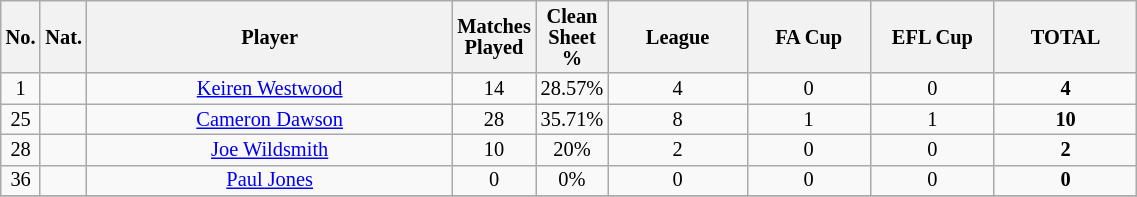<table class="wikitable sortable alternance"  style="font-size:85%; text-align:center; line-height:14px; width:60%;">
<tr>
<th width=10><strong>No.</strong></th>
<th width=10><strong>Nat.</strong></th>
<th scope="col" style="width:500px;"><strong>Player</strong></th>
<th>Matches Played</th>
<th>Clean Sheet %</th>
<th width=150>League</th>
<th width=150>FA Cup</th>
<th width=150>EFL Cup</th>
<th width=150>TOTAL</th>
</tr>
<tr>
<td>1</td>
<td></td>
<td><a href='#'>Keiren Westwood</a></td>
<td>14</td>
<td>28.57%</td>
<td>4</td>
<td>0</td>
<td>0</td>
<td><strong>4</strong></td>
</tr>
<tr>
<td>25</td>
<td></td>
<td><a href='#'>Cameron Dawson</a></td>
<td>28</td>
<td>35.71%</td>
<td>8</td>
<td>1</td>
<td>1</td>
<td><strong>10</strong></td>
</tr>
<tr>
<td>28</td>
<td></td>
<td><a href='#'>Joe Wildsmith</a></td>
<td>10</td>
<td>20%</td>
<td>2</td>
<td>0</td>
<td>0</td>
<td><strong>2</strong></td>
</tr>
<tr>
<td>36</td>
<td></td>
<td><a href='#'>Paul Jones</a></td>
<td>0</td>
<td>0%</td>
<td>0</td>
<td>0</td>
<td>0</td>
<td><strong>0</strong></td>
</tr>
<tr>
</tr>
</table>
